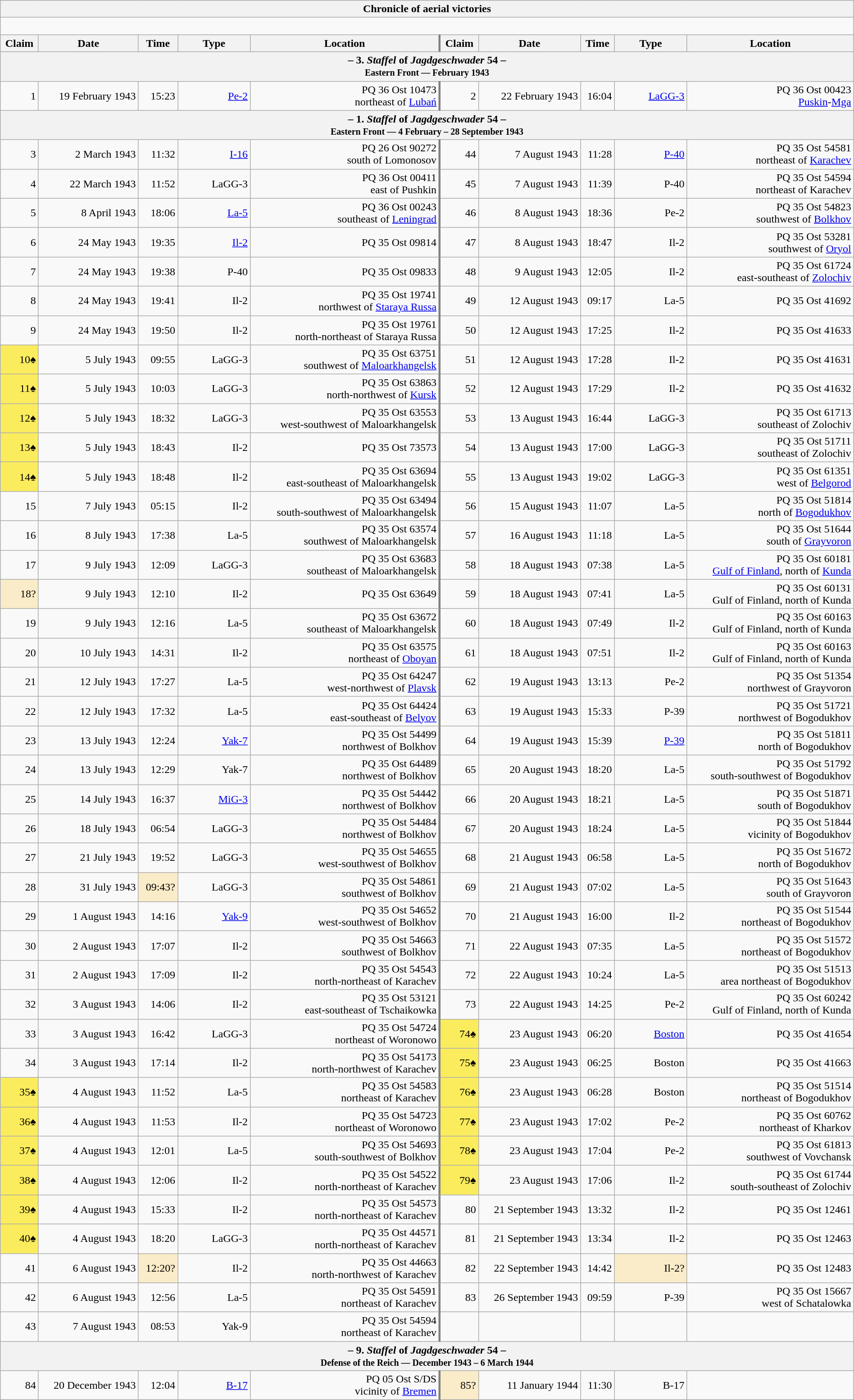<table class="wikitable plainrowheaders collapsible" style="margin-left: auto; margin-right: auto; border: none; text-align:right; width: 100%;">
<tr>
<th colspan="10">Chronicle of aerial victories</th>
</tr>
<tr>
<td colspan="10" style="text-align: left;"><br>
</td>
</tr>
<tr>
<th scope="col">Claim</th>
<th scope="col">Date</th>
<th scope="col">Time</th>
<th scope="col" width="100px">Type</th>
<th scope="col">Location</th>
<th scope="col" style="border-left: 3px solid grey;">Claim</th>
<th scope="col">Date</th>
<th scope="col">Time</th>
<th scope="col" width="100px">Type</th>
<th scope="col">Location</th>
</tr>
<tr>
<th colspan="10">– 3. <em>Staffel</em> of <em>Jagdgeschwader</em> 54 –<br><small>Eastern Front — February 1943</small></th>
</tr>
<tr>
<td>1</td>
<td>19 February 1943</td>
<td>15:23</td>
<td><a href='#'>Pe-2</a></td>
<td>PQ 36 Ost 10473<br> northeast of <a href='#'>Lubań</a></td>
<td style="border-left: 3px solid grey;">2</td>
<td>22 February 1943</td>
<td>16:04</td>
<td><a href='#'>LaGG-3</a></td>
<td>PQ 36 Ost 00423<br><a href='#'>Puskin</a>-<a href='#'>Mga</a></td>
</tr>
<tr>
<th colspan="10">– 1. <em>Staffel</em> of <em>Jagdgeschwader</em> 54 –<br><small>Eastern Front — 4 February – 28 September 1943</small></th>
</tr>
<tr>
<td>3</td>
<td>2 March 1943</td>
<td>11:32</td>
<td><a href='#'>I-16</a></td>
<td>PQ 26 Ost 90272<br> south of Lomonosov</td>
<td style="border-left: 3px solid grey;">44</td>
<td>7 August 1943</td>
<td>11:28</td>
<td><a href='#'>P-40</a></td>
<td>PQ 35 Ost 54581<br> northeast of <a href='#'>Karachev</a></td>
</tr>
<tr>
<td>4</td>
<td>22 March 1943</td>
<td>11:52</td>
<td>LaGG-3</td>
<td>PQ 36 Ost 00411<br> east of Pushkin</td>
<td style="border-left: 3px solid grey;">45</td>
<td>7 August 1943</td>
<td>11:39</td>
<td>P-40</td>
<td>PQ 35 Ost 54594<br> northeast of Karachev</td>
</tr>
<tr>
<td>5</td>
<td>8 April 1943</td>
<td>18:06</td>
<td><a href='#'>La-5</a></td>
<td>PQ 36 Ost 00243<br> southeast of <a href='#'>Leningrad</a></td>
<td style="border-left: 3px solid grey;">46</td>
<td>8 August 1943</td>
<td>18:36</td>
<td>Pe-2</td>
<td>PQ 35 Ost 54823<br> southwest of <a href='#'>Bolkhov</a></td>
</tr>
<tr>
<td>6</td>
<td>24 May 1943</td>
<td>19:35</td>
<td><a href='#'>Il-2</a></td>
<td>PQ 35 Ost 09814</td>
<td style="border-left: 3px solid grey;">47</td>
<td>8 August 1943</td>
<td>18:47</td>
<td>Il-2</td>
<td>PQ 35 Ost 53281<br> southwest of <a href='#'>Oryol</a></td>
</tr>
<tr>
<td>7</td>
<td>24 May 1943</td>
<td>19:38</td>
<td>P-40</td>
<td>PQ 35 Ost 09833</td>
<td style="border-left: 3px solid grey;">48</td>
<td>9 August 1943</td>
<td>12:05</td>
<td>Il-2</td>
<td>PQ 35 Ost 61724<br> east-southeast of <a href='#'>Zolochiv</a></td>
</tr>
<tr>
<td>8</td>
<td>24 May 1943</td>
<td>19:41</td>
<td>Il-2</td>
<td>PQ 35 Ost 19741<br> northwest of <a href='#'>Staraya Russa</a></td>
<td style="border-left: 3px solid grey;">49</td>
<td>12 August 1943</td>
<td>09:17</td>
<td>La-5</td>
<td>PQ 35 Ost 41692</td>
</tr>
<tr>
<td>9</td>
<td>24 May 1943</td>
<td>19:50</td>
<td>Il-2</td>
<td>PQ 35 Ost 19761<br> north-northeast of Staraya Russa</td>
<td style="border-left: 3px solid grey;">50</td>
<td>12 August 1943</td>
<td>17:25</td>
<td>Il-2</td>
<td>PQ 35 Ost 41633</td>
</tr>
<tr>
<td style="background:#fbec5d;">10♠</td>
<td>5 July 1943</td>
<td>09:55</td>
<td>LaGG-3</td>
<td>PQ 35 Ost 63751<br> southwest of <a href='#'>Maloarkhangelsk</a></td>
<td style="border-left: 3px solid grey;">51</td>
<td>12 August 1943</td>
<td>17:28</td>
<td>Il-2</td>
<td>PQ 35 Ost 41631</td>
</tr>
<tr>
<td style="background:#fbec5d;">11♠</td>
<td>5 July 1943</td>
<td>10:03</td>
<td>LaGG-3</td>
<td>PQ 35 Ost 63863<br> north-northwest of <a href='#'>Kursk</a></td>
<td style="border-left: 3px solid grey;">52</td>
<td>12 August 1943</td>
<td>17:29</td>
<td>Il-2</td>
<td>PQ 35 Ost 41632</td>
</tr>
<tr>
<td style="background:#fbec5d;">12♠</td>
<td>5 July 1943</td>
<td>18:32</td>
<td>LaGG-3</td>
<td>PQ 35 Ost 63553<br> west-southwest of Maloarkhangelsk</td>
<td style="border-left: 3px solid grey;">53</td>
<td>13 August 1943</td>
<td>16:44</td>
<td>LaGG-3</td>
<td>PQ 35 Ost 61713<br> southeast of Zolochiv</td>
</tr>
<tr>
<td style="background:#fbec5d;">13♠</td>
<td>5 July 1943</td>
<td>18:43</td>
<td>Il-2</td>
<td>PQ 35 Ost 73573</td>
<td style="border-left: 3px solid grey;">54</td>
<td>13 August 1943</td>
<td>17:00</td>
<td>LaGG-3</td>
<td>PQ 35 Ost 51711<br> southeast of Zolochiv</td>
</tr>
<tr>
<td style="background:#fbec5d;">14♠</td>
<td>5 July 1943</td>
<td>18:48</td>
<td>Il-2</td>
<td>PQ 35 Ost 63694<br> east-southeast of Maloarkhangelsk</td>
<td style="border-left: 3px solid grey;">55</td>
<td>13 August 1943</td>
<td>19:02</td>
<td>LaGG-3</td>
<td>PQ 35 Ost 61351<br> west of <a href='#'>Belgorod</a></td>
</tr>
<tr>
<td>15</td>
<td>7 July 1943</td>
<td>05:15</td>
<td>Il-2</td>
<td>PQ 35 Ost 63494<br> south-southwest of Maloarkhangelsk</td>
<td style="border-left: 3px solid grey;">56</td>
<td>15 August 1943</td>
<td>11:07</td>
<td>La-5</td>
<td>PQ 35 Ost 51814<br> north of <a href='#'>Bogodukhov</a></td>
</tr>
<tr>
<td>16</td>
<td>8 July 1943</td>
<td>17:38</td>
<td>La-5</td>
<td>PQ 35 Ost 63574<br> southwest of Maloarkhangelsk</td>
<td style="border-left: 3px solid grey;">57</td>
<td>16 August 1943</td>
<td>11:18</td>
<td>La-5</td>
<td>PQ 35 Ost 51644<br>south of <a href='#'>Grayvoron</a></td>
</tr>
<tr>
<td>17</td>
<td>9 July 1943</td>
<td>12:09</td>
<td>LaGG-3</td>
<td>PQ 35 Ost 63683<br> southeast of Maloarkhangelsk</td>
<td style="border-left: 3px solid grey;">58</td>
<td>18 August 1943</td>
<td>07:38</td>
<td>La-5</td>
<td>PQ 35 Ost 60181<br><a href='#'>Gulf of Finland</a>, north of <a href='#'>Kunda</a></td>
</tr>
<tr>
<td style="background:#faecc8">18?</td>
<td>9 July 1943</td>
<td>12:10</td>
<td>Il-2</td>
<td>PQ 35 Ost 63649</td>
<td style="border-left: 3px solid grey;">59</td>
<td>18 August 1943</td>
<td>07:41</td>
<td>La-5</td>
<td>PQ 35 Ost 60131<br>Gulf of Finland, north of Kunda</td>
</tr>
<tr>
<td>19</td>
<td>9 July 1943</td>
<td>12:16</td>
<td>La-5</td>
<td>PQ 35 Ost 63672<br> southeast of Maloarkhangelsk</td>
<td style="border-left: 3px solid grey;">60</td>
<td>18 August 1943</td>
<td>07:49</td>
<td>Il-2</td>
<td>PQ 35 Ost 60163<br>Gulf of Finland, north of Kunda</td>
</tr>
<tr>
<td>20</td>
<td>10 July 1943</td>
<td>14:31</td>
<td>Il-2</td>
<td>PQ 35 Ost 63575<br> northeast of <a href='#'>Oboyan</a></td>
<td style="border-left: 3px solid grey;">61</td>
<td>18 August 1943</td>
<td>07:51</td>
<td>Il-2</td>
<td>PQ 35 Ost 60163<br>Gulf of Finland, north of Kunda</td>
</tr>
<tr>
<td>21</td>
<td>12 July 1943</td>
<td>17:27</td>
<td>La-5</td>
<td>PQ 35 Ost 64247<br> west-northwest of <a href='#'>Plavsk</a></td>
<td style="border-left: 3px solid grey;">62</td>
<td>19 August 1943</td>
<td>13:13</td>
<td>Pe-2</td>
<td>PQ 35 Ost 51354<br> northwest of Grayvoron</td>
</tr>
<tr>
<td>22</td>
<td>12 July 1943</td>
<td>17:32</td>
<td>La-5</td>
<td>PQ 35 Ost 64424<br> east-southeast of <a href='#'>Belyov</a></td>
<td style="border-left: 3px solid grey;">63</td>
<td>19 August 1943</td>
<td>15:33</td>
<td>P-39</td>
<td>PQ 35 Ost 51721<br> northwest of Bogodukhov</td>
</tr>
<tr>
<td>23</td>
<td>13 July 1943</td>
<td>12:24</td>
<td><a href='#'>Yak-7</a></td>
<td>PQ 35 Ost 54499<br> northwest of Bolkhov</td>
<td style="border-left: 3px solid grey;">64</td>
<td>19 August 1943</td>
<td>15:39</td>
<td><a href='#'>P-39</a></td>
<td>PQ 35 Ost 51811<br> north of Bogodukhov</td>
</tr>
<tr>
<td>24</td>
<td>13 July 1943</td>
<td>12:29</td>
<td>Yak-7</td>
<td>PQ 35 Ost 64489<br> northwest of Bolkhov</td>
<td style="border-left: 3px solid grey;">65</td>
<td>20 August 1943</td>
<td>18:20</td>
<td>La-5</td>
<td>PQ 35 Ost 51792<br> south-southwest of Bogodukhov</td>
</tr>
<tr>
<td>25</td>
<td>14 July 1943</td>
<td>16:37</td>
<td><a href='#'>MiG-3</a></td>
<td>PQ 35 Ost 54442<br> northwest of Bolkhov</td>
<td style="border-left: 3px solid grey;">66</td>
<td>20 August 1943</td>
<td>18:21</td>
<td>La-5</td>
<td>PQ 35 Ost 51871<br> south of Bogodukhov</td>
</tr>
<tr>
<td>26</td>
<td>18 July 1943</td>
<td>06:54</td>
<td>LaGG-3</td>
<td>PQ 35 Ost 54484<br> northwest of Bolkhov</td>
<td style="border-left: 3px solid grey;">67</td>
<td>20 August 1943</td>
<td>18:24</td>
<td>La-5</td>
<td>PQ 35 Ost 51844<br>vicinity of Bogodukhov</td>
</tr>
<tr>
<td>27</td>
<td>21 July 1943</td>
<td>19:52</td>
<td>LaGG-3</td>
<td>PQ 35 Ost 54655<br> west-southwest of Bolkhov</td>
<td style="border-left: 3px solid grey;">68</td>
<td>21 August 1943</td>
<td>06:58</td>
<td>La-5</td>
<td>PQ 35 Ost 51672<br> north of Bogodukhov</td>
</tr>
<tr>
<td>28</td>
<td>31 July 1943</td>
<td style="background:#faecc8">09:43?</td>
<td>LaGG-3</td>
<td>PQ 35 Ost 54861<br> southwest of Bolkhov</td>
<td style="border-left: 3px solid grey;">69</td>
<td>21 August 1943</td>
<td>07:02</td>
<td>La-5</td>
<td>PQ 35 Ost 51643<br>south of Grayvoron</td>
</tr>
<tr>
<td>29</td>
<td>1 August 1943</td>
<td>14:16</td>
<td><a href='#'>Yak-9</a></td>
<td>PQ 35 Ost 54652<br> west-southwest of Bolkhov</td>
<td style="border-left: 3px solid grey;">70</td>
<td>21 August 1943</td>
<td>16:00</td>
<td>Il-2</td>
<td>PQ 35 Ost 51544<br>northeast of Bogodukhov</td>
</tr>
<tr>
<td>30</td>
<td>2 August 1943</td>
<td>17:07</td>
<td>Il-2</td>
<td>PQ 35 Ost 54663<br> southwest of Bolkhov</td>
<td style="border-left: 3px solid grey;">71</td>
<td>22 August 1943</td>
<td>07:35</td>
<td>La-5</td>
<td>PQ 35 Ost 51572<br>northeast of Bogodukhov</td>
</tr>
<tr>
<td>31</td>
<td>2 August 1943</td>
<td>17:09</td>
<td>Il-2</td>
<td>PQ 35 Ost 54543<br> north-northeast of Karachev</td>
<td style="border-left: 3px solid grey;">72</td>
<td>22 August 1943</td>
<td>10:24</td>
<td>La-5</td>
<td>PQ 35 Ost 51513<br>area northeast of Bogodukhov</td>
</tr>
<tr>
<td>32</td>
<td>3 August 1943</td>
<td>14:06</td>
<td>Il-2</td>
<td>PQ 35 Ost 53121<br> east-southeast of Tschaikowka</td>
<td style="border-left: 3px solid grey;">73</td>
<td>22 August 1943</td>
<td>14:25</td>
<td>Pe-2</td>
<td>PQ 35 Ost 60242<br>Gulf of Finland, north of Kunda</td>
</tr>
<tr>
<td>33</td>
<td>3 August 1943</td>
<td>16:42</td>
<td>LaGG-3</td>
<td>PQ 35 Ost 54724<br> northeast of Woronowo</td>
<td style="border-left: 3px solid grey; background:#fbec5d;">74♠</td>
<td>23 August 1943</td>
<td>06:20</td>
<td><a href='#'>Boston</a></td>
<td>PQ 35 Ost 41654</td>
</tr>
<tr>
<td>34</td>
<td>3 August 1943</td>
<td>17:14</td>
<td>Il-2</td>
<td>PQ 35 Ost 54173<br> north-northwest of Karachev</td>
<td style="border-left: 3px solid grey; background:#fbec5d;">75♠</td>
<td>23 August 1943</td>
<td>06:25</td>
<td>Boston</td>
<td>PQ 35 Ost 41663</td>
</tr>
<tr>
<td style="background:#fbec5d;">35♠</td>
<td>4 August 1943</td>
<td>11:52</td>
<td>La-5</td>
<td>PQ 35 Ost 54583<br> northeast of Karachev</td>
<td style="border-left: 3px solid grey; background:#fbec5d;">76♠</td>
<td>23 August 1943</td>
<td>06:28</td>
<td>Boston</td>
<td>PQ 35 Ost 51514<br>northeast of Bogodukhov</td>
</tr>
<tr>
<td style="background:#fbec5d;">36♠</td>
<td>4 August 1943</td>
<td>11:53</td>
<td>Il-2</td>
<td>PQ 35 Ost 54723<br> northeast of Woronowo</td>
<td style="border-left: 3px solid grey; background:#fbec5d;">77♠</td>
<td>23 August 1943</td>
<td>17:02</td>
<td>Pe-2</td>
<td>PQ 35 Ost 60762<br> northeast of Kharkov</td>
</tr>
<tr>
<td style="background:#fbec5d;">37♠</td>
<td>4 August 1943</td>
<td>12:01</td>
<td>La-5</td>
<td>PQ 35 Ost 54693<br> south-southwest of Bolkhov</td>
<td style="border-left: 3px solid grey; background:#fbec5d;">78♠</td>
<td>23 August 1943</td>
<td>17:04</td>
<td>Pe-2</td>
<td>PQ 35 Ost 61813<br> southwest of Vovchansk</td>
</tr>
<tr>
<td style="background:#fbec5d;">38♠</td>
<td>4 August 1943</td>
<td>12:06</td>
<td>Il-2</td>
<td>PQ 35 Ost 54522<br> north-northeast of Karachev</td>
<td style="border-left: 3px solid grey; background:#fbec5d;">79♠</td>
<td>23 August 1943</td>
<td>17:06</td>
<td>Il-2</td>
<td>PQ 35 Ost 61744<br> south-southeast of Zolochiv</td>
</tr>
<tr>
<td style="background:#fbec5d;">39♠</td>
<td>4 August 1943</td>
<td>15:33</td>
<td>Il-2</td>
<td>PQ 35 Ost 54573<br> north-northeast of Karachev</td>
<td style="border-left: 3px solid grey;">80</td>
<td>21 September 1943</td>
<td>13:32</td>
<td>Il-2</td>
<td>PQ 35 Ost 12461</td>
</tr>
<tr>
<td style="background:#fbec5d;">40♠</td>
<td>4 August 1943</td>
<td>18:20</td>
<td>LaGG-3</td>
<td>PQ 35 Ost 44571<br> north-northeast of Karachev</td>
<td style="border-left: 3px solid grey;">81</td>
<td>21 September 1943</td>
<td>13:34</td>
<td>Il-2</td>
<td>PQ 35 Ost 12463</td>
</tr>
<tr>
<td>41</td>
<td>6 August 1943</td>
<td style="background:#faecc8">12:20?</td>
<td>Il-2</td>
<td>PQ 35 Ost 44663<br> north-northwest of Karachev</td>
<td style="border-left: 3px solid grey;">82</td>
<td>22 September 1943</td>
<td>14:42</td>
<td style="background:#faecc8">Il-2?</td>
<td>PQ 35 Ost 12483</td>
</tr>
<tr>
<td>42</td>
<td>6 August 1943</td>
<td>12:56</td>
<td>La-5</td>
<td>PQ 35 Ost 54591<br> northeast of Karachev</td>
<td style="border-left: 3px solid grey;">83</td>
<td>26 September 1943</td>
<td>09:59</td>
<td>P-39</td>
<td>PQ 35 Ost 15667<br> west of Schatalowka</td>
</tr>
<tr>
<td>43</td>
<td>7 August 1943</td>
<td>08:53</td>
<td>Yak-9</td>
<td>PQ 35 Ost 54594<br> northeast of Karachev</td>
<td style="border-left: 3px solid grey;"></td>
<td></td>
<td></td>
<td></td>
<td></td>
</tr>
<tr>
<th colspan="10">– 9. <em>Staffel</em> of <em>Jagdgeschwader</em> 54 –<br><small>Defense of the Reich — December 1943 – 6 March 1944</small></th>
</tr>
<tr>
<td>84</td>
<td>20 December 1943</td>
<td>12:04</td>
<td><a href='#'>B-17</a></td>
<td>PQ 05 Ost S/DS<br>vicinity of <a href='#'>Bremen</a></td>
<td style="border-left: 3px solid grey; background:#faecc8">85?</td>
<td>11 January 1944</td>
<td>11:30</td>
<td>B-17</td>
<td></td>
</tr>
</table>
